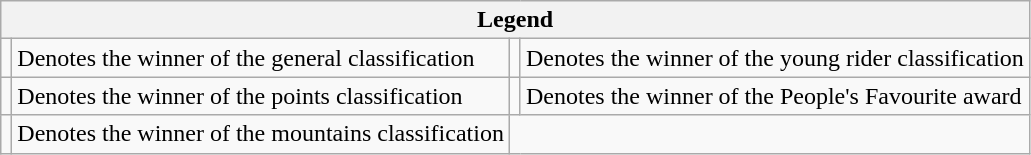<table class="wikitable">
<tr>
<th colspan="4">Legend</th>
</tr>
<tr>
<td></td>
<td>Denotes the winner of the general classification</td>
<td></td>
<td>Denotes the winner of the young rider classification</td>
</tr>
<tr>
<td></td>
<td>Denotes the winner of the points classification</td>
<td></td>
<td>Denotes the winner of the People's Favourite award</td>
</tr>
<tr>
<td></td>
<td>Denotes the winner of the mountains classification</td>
</tr>
</table>
